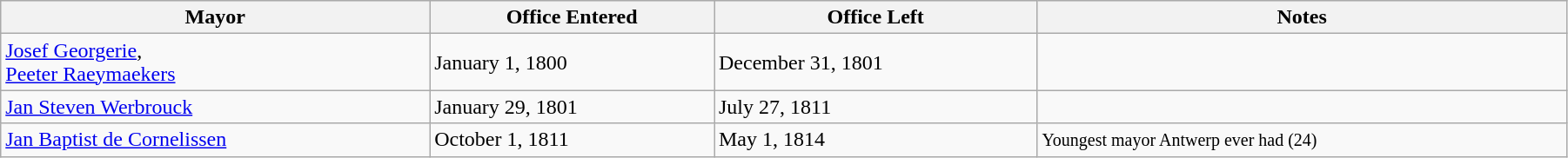<table class="wikitable" width="95%">
<tr style="background-color:#eeeeee">
<th>Mayor</th>
<th>Office Entered</th>
<th>Office Left</th>
<th>Notes</th>
</tr>
<tr>
<td><a href='#'>Josef Georgerie</a>,<br><a href='#'>Peeter Raeymaekers</a></td>
<td>January 1, 1800</td>
<td>December 31, 1801</td>
<td></td>
</tr>
<tr>
<td><a href='#'>Jan Steven Werbrouck</a></td>
<td>January 29, 1801</td>
<td>July 27, 1811</td>
<td></td>
</tr>
<tr>
<td><a href='#'>Jan Baptist de Cornelissen</a></td>
<td>October 1, 1811</td>
<td>May 1, 1814</td>
<td><small>Youngest mayor Antwerp ever had (24)</small></td>
</tr>
</table>
